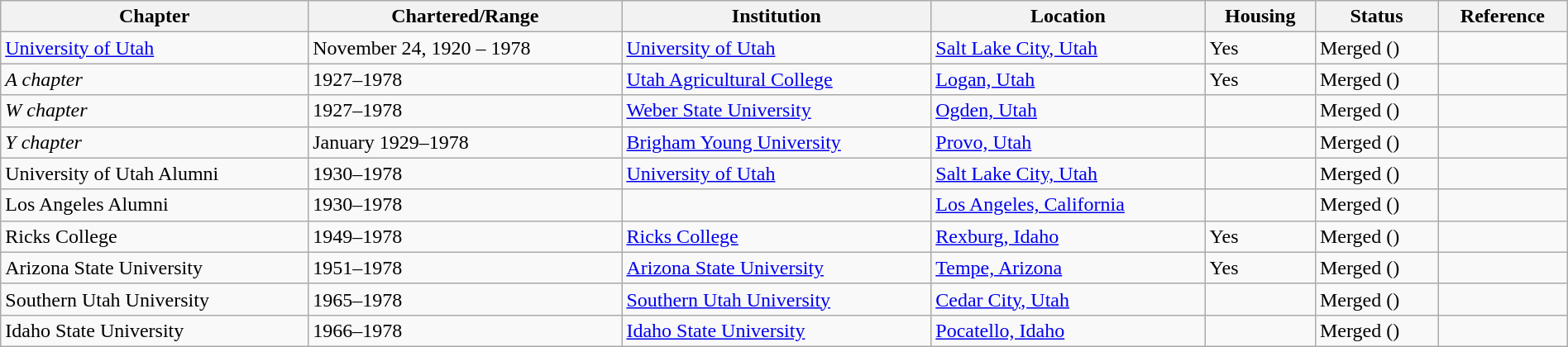<table class="wikitable sortable" style="width:100%;">
<tr>
<th>Chapter</th>
<th>Chartered/Range</th>
<th>Institution</th>
<th>Location</th>
<th>Housing</th>
<th>Status</th>
<th>Reference</th>
</tr>
<tr>
<td><a href='#'>University of Utah</a></td>
<td>November 24, 1920 – 1978</td>
<td><a href='#'>University of Utah</a></td>
<td><a href='#'>Salt Lake City, Utah</a></td>
<td>Yes</td>
<td>Merged (<strong></strong>)</td>
<td></td>
</tr>
<tr>
<td><em>A chapter</em></td>
<td>1927–1978</td>
<td><a href='#'>Utah Agricultural College</a></td>
<td><a href='#'>Logan, Utah</a></td>
<td>Yes</td>
<td>Merged (<strong></strong>)</td>
<td></td>
</tr>
<tr>
<td><em>W chapter</em></td>
<td>1927–1978</td>
<td><a href='#'>Weber State University</a></td>
<td><a href='#'>Ogden, Utah</a></td>
<td></td>
<td>Merged (<strong></strong>)</td>
<td></td>
</tr>
<tr>
<td><em>Y chapter</em></td>
<td>January 1929–1978</td>
<td><a href='#'>Brigham Young University</a></td>
<td><a href='#'>Provo, Utah</a></td>
<td></td>
<td>Merged (<strong></strong>)</td>
<td></td>
</tr>
<tr>
<td>University of Utah Alumni</td>
<td>1930–1978</td>
<td><a href='#'>University of Utah</a></td>
<td><a href='#'>Salt Lake City, Utah</a></td>
<td></td>
<td>Merged (<strong></strong>)</td>
<td></td>
</tr>
<tr>
<td>Los Angeles Alumni</td>
<td>1930–1978</td>
<td></td>
<td><a href='#'>Los Angeles, California</a></td>
<td></td>
<td>Merged (<strong></strong>)</td>
<td></td>
</tr>
<tr>
<td>Ricks College</td>
<td>1949–1978</td>
<td><a href='#'>Ricks College</a></td>
<td><a href='#'>Rexburg, Idaho</a></td>
<td>Yes</td>
<td>Merged (<strong></strong>)</td>
<td></td>
</tr>
<tr>
<td>Arizona State University</td>
<td>1951–1978</td>
<td><a href='#'>Arizona State University</a></td>
<td><a href='#'>Tempe, Arizona</a></td>
<td>Yes</td>
<td>Merged (<strong></strong>)</td>
<td></td>
</tr>
<tr>
<td>Southern Utah University</td>
<td>1965–1978</td>
<td><a href='#'>Southern Utah University</a></td>
<td><a href='#'>Cedar City, Utah</a></td>
<td></td>
<td>Merged (<strong></strong>)</td>
<td></td>
</tr>
<tr>
<td>Idaho State University</td>
<td>1966–1978</td>
<td><a href='#'>Idaho State University</a></td>
<td><a href='#'>Pocatello, Idaho</a></td>
<td></td>
<td>Merged (<strong></strong>)</td>
<td></td>
</tr>
</table>
